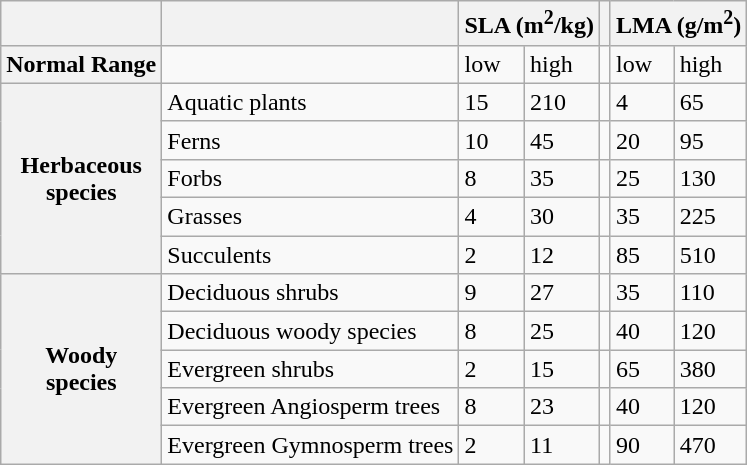<table class="wikitable">
<tr>
<th></th>
<th></th>
<th colspan="2">SLA (m<sup>2</sup>/kg)</th>
<th></th>
<th colspan="2">LMA (g/m<sup>2</sup>)</th>
</tr>
<tr>
<th>Normal Range</th>
<td></td>
<td>low</td>
<td>high</td>
<td></td>
<td>low</td>
<td>high</td>
</tr>
<tr>
<th rowspan="5">Herbaceous<br>species</th>
<td>Aquatic plants</td>
<td>15</td>
<td>210</td>
<td></td>
<td>4</td>
<td>65</td>
</tr>
<tr>
<td>Ferns</td>
<td>10</td>
<td>45</td>
<td></td>
<td>20</td>
<td>95</td>
</tr>
<tr>
<td>Forbs</td>
<td>8</td>
<td>35</td>
<td></td>
<td>25</td>
<td>130</td>
</tr>
<tr>
<td>Grasses</td>
<td>4</td>
<td>30</td>
<td></td>
<td>35</td>
<td>225</td>
</tr>
<tr>
<td>Succulents</td>
<td>2</td>
<td>12</td>
<td></td>
<td>85</td>
<td>510</td>
</tr>
<tr>
<th rowspan="5">Woody<br>species</th>
<td>Deciduous shrubs</td>
<td>9</td>
<td>27</td>
<td></td>
<td>35</td>
<td>110</td>
</tr>
<tr>
<td>Deciduous woody species</td>
<td>8</td>
<td>25</td>
<td></td>
<td>40</td>
<td>120</td>
</tr>
<tr>
<td>Evergreen shrubs</td>
<td>2</td>
<td>15</td>
<td></td>
<td>65</td>
<td>380</td>
</tr>
<tr>
<td>Evergreen Angiosperm trees</td>
<td>8</td>
<td>23</td>
<td></td>
<td>40</td>
<td>120</td>
</tr>
<tr>
<td>Evergreen Gymnosperm trees</td>
<td>2</td>
<td>11</td>
<td></td>
<td>90</td>
<td>470</td>
</tr>
</table>
